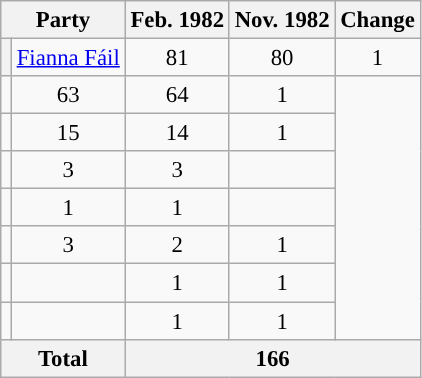<table class="wikitable sortable" style="font-size: 95%;">
<tr>
<th colspan=2>Party</th>
<th>Feb. 1982</th>
<th>Nov. 1982</th>
<th class="unsortable">Change</th>
</tr>
<tr>
<th style="background-color: "></th>
<td><a href='#'>Fianna Fáil</a></td>
<td align="center">81</td>
<td align="center">80</td>
<td align="center"> 1</td>
</tr>
<tr>
<td></td>
<td align="center">63</td>
<td align="center">64</td>
<td align="center"> 1</td>
</tr>
<tr>
<td></td>
<td align="center">15</td>
<td align="center">14</td>
<td align="center"> 1</td>
</tr>
<tr>
<td></td>
<td align="center">3</td>
<td align="center">3</td>
<td align="center"></td>
</tr>
<tr>
<td></td>
<td align="center">1</td>
<td align="center">1</td>
<td align="center"></td>
</tr>
<tr>
<td></td>
<td align="center">3</td>
<td align="center">2</td>
<td align="center"> 1</td>
</tr>
<tr>
<td></td>
<td></td>
<td align="center">1</td>
<td align="center"> 1</td>
</tr>
<tr>
<td></td>
<td></td>
<td align="center">1</td>
<td align="center"> 1</td>
</tr>
<tr>
<th colspan="2">Total</th>
<th colspan="3" align="center">166</th>
</tr>
</table>
